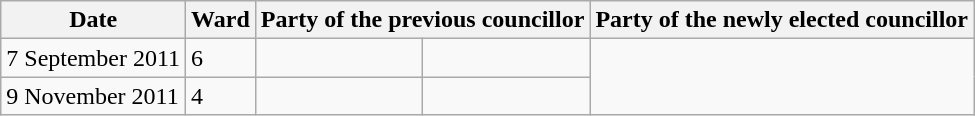<table class="wikitable">
<tr>
<th>Date</th>
<th>Ward</th>
<th colspan=2>Party of the previous councillor</th>
<th colspan=2>Party of the newly elected councillor</th>
</tr>
<tr>
<td>7 September 2011</td>
<td>6</td>
<td></td>
<td></td>
</tr>
<tr>
<td>9 November 2011</td>
<td>4</td>
<td></td>
<td></td>
</tr>
</table>
